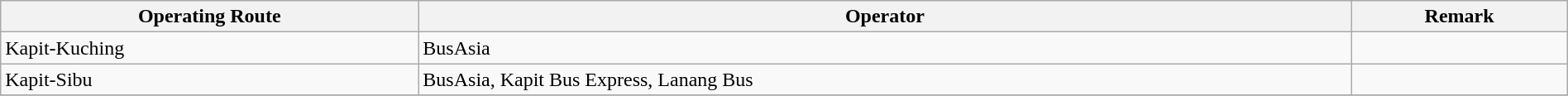<table class="wikitable"  style="width:100%; margin:auto;">
<tr>
<th>Operating Route</th>
<th>Operator</th>
<th>Remark</th>
</tr>
<tr>
<td>Kapit-Kuching</td>
<td>BusAsia</td>
<td></td>
</tr>
<tr>
<td>Kapit-Sibu</td>
<td>BusAsia, Kapit Bus Express, Lanang Bus</td>
<td></td>
</tr>
<tr>
</tr>
</table>
